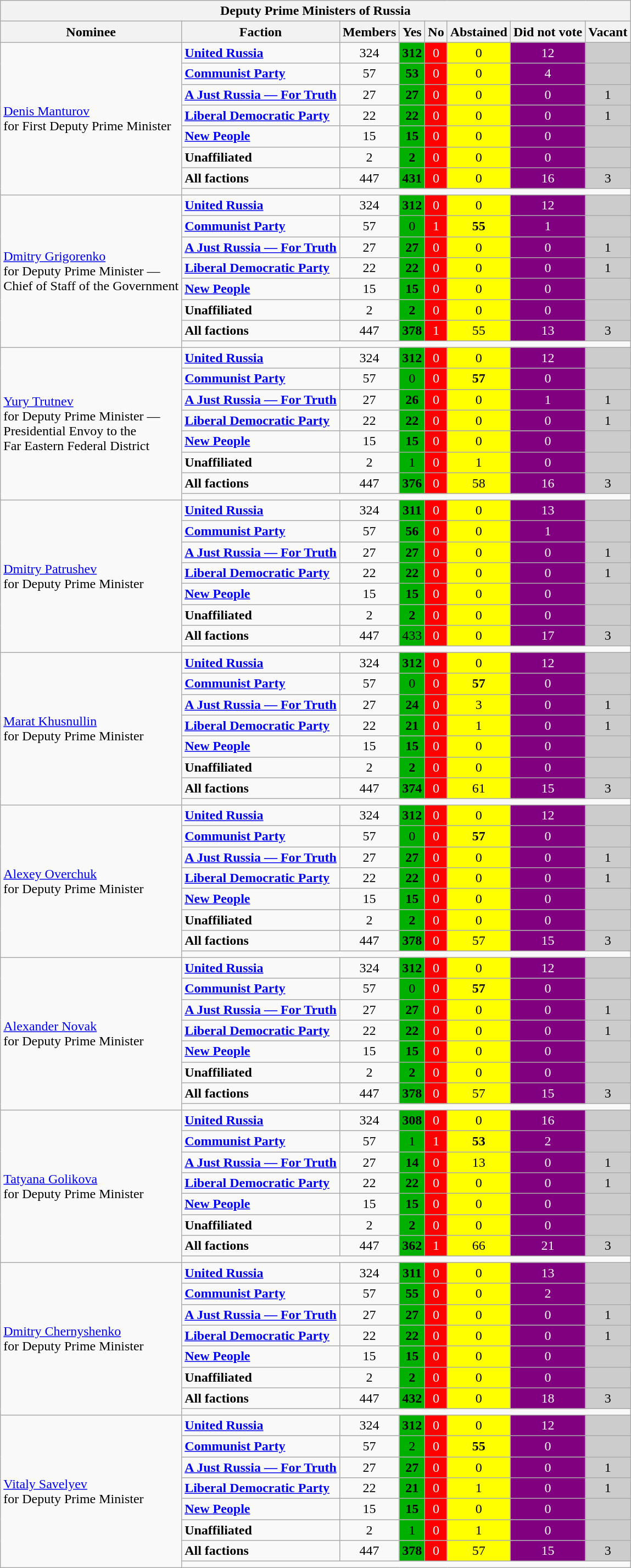<table class="wikitable collapsible collapsed">
<tr>
<th colspan="8">Deputy Prime Ministers of Russia</th>
</tr>
<tr>
<th>Nominee</th>
<th>Faction</th>
<th>Members</th>
<th><strong>Yes</strong></th>
<th>No</th>
<th>Abstained</th>
<th>Did not vote</th>
<th>Vacant</th>
</tr>
<tr ---->
<td rowspan=8><a href='#'>Denis Manturov</a><br>for First Deputy Prime Minister</td>
<td><strong><a href='#'>United Russia</a></strong></td>
<td style="text-align:center;">324</td>
<td style="text-align:center;background-color:#00B000;"><strong>312</strong></td>
<td style="text-align:center;background-color:red;color:white;">0</td>
<td style="text-align:center;background-color:yellow;">0</td>
<td style="text-align:center;background-color:purple;color:white;">12</td>
<td style="text-align:center;background-color:#cccccc;"></td>
</tr>
<tr ---->
<td><strong><a href='#'>Communist Party</a></strong></td>
<td style="text-align:center;">57</td>
<td style="text-align:center;background-color:#00B000;"><strong>53</strong></td>
<td style="text-align:center;background-color:red;color:white;">0</td>
<td style="text-align:center;background-color:yellow;">0</td>
<td style="text-align:center;background-color:purple;color:white;">4</td>
<td style="text-align:center;background-color:#cccccc;"></td>
</tr>
<tr ---->
<td><strong><a href='#'>A Just Russia — For Truth</a></strong></td>
<td style="text-align:center;">27</td>
<td style="text-align:center;background-color:#00B000;"><strong>27</strong></td>
<td style="text-align:center;background-color:red;color:white;">0</td>
<td style="text-align:center;background-color:yellow;">0</td>
<td style="text-align:center;background-color:purple;color:white;">0</td>
<td style="text-align:center;background-color:#cccccc;">1</td>
</tr>
<tr ---->
<td><strong><a href='#'>Liberal Democratic Party</a></strong></td>
<td style="text-align:center;">22</td>
<td style="text-align:center;background-color:#00B000;"><strong>22</strong></td>
<td style="text-align:center;background-color:red;color:white;">0</td>
<td style="text-align:center;background-color:yellow;">0</td>
<td style="text-align:center;background-color:purple;color:white;">0</td>
<td style="text-align:center;background-color:#cccccc;">1</td>
</tr>
<tr ---->
<td><strong><a href='#'>New People</a></strong></td>
<td style="text-align:center;">15</td>
<td style="text-align:center;background-color:#00B000;"><strong>15</strong></td>
<td style="text-align:center;background-color:red;color:white;">0</td>
<td style="text-align:center;background-color:yellow;">0</td>
<td style="text-align:center;background-color:purple;color:white;">0</td>
<td style="text-align:center;background-color:#cccccc;"></td>
</tr>
<tr ---->
<td><strong>Unaffiliated</strong></td>
<td style="text-align:center;">2</td>
<td style="text-align:center;background-color:#00B000;"><strong>2</strong></td>
<td style="text-align:center;background-color:red;color:white;">0</td>
<td style="text-align:center;background-color:yellow;">0</td>
<td style="text-align:center;background-color:purple;color:white;">0</td>
<td style="text-align:center;background-color:#cccccc;"></td>
</tr>
<tr ---->
<td><strong>All factions</strong></td>
<td style="text-align:center;">447</td>
<td style="text-align:center;background-color:#00B000;"><strong>431</strong></td>
<td style="text-align:center;background-color:red;color:white;">0</td>
<td style="text-align:center;background-color:yellow;">0</td>
<td style="text-align:center;background-color:purple;color:white;">16</td>
<td style="text-align:center;background-color:#cccccc;">3</td>
</tr>
<tr ---->
<td colspan=7></td>
</tr>
<tr ---->
<td rowspan=8><a href='#'>Dmitry Grigorenko</a><br>for Deputy Prime Minister —<br>Chief of Staff of the Government</td>
<td><strong><a href='#'>United Russia</a></strong></td>
<td style="text-align:center;">324</td>
<td style="text-align:center;background-color:#00B000;"><strong>312</strong></td>
<td style="text-align:center;background-color:red;color:white;">0</td>
<td style="text-align:center;background-color:yellow;">0</td>
<td style="text-align:center;background-color:purple;color:white;">12</td>
<td style="text-align:center;background-color:#cccccc;"></td>
</tr>
<tr ---->
<td><strong><a href='#'>Communist Party</a></strong></td>
<td style="text-align:center;">57</td>
<td style="text-align:center;background-color:#00B000;">0</td>
<td style="text-align:center;background-color:red;color:white;">1</td>
<td style="text-align:center;background-color:yellow;"><strong>55</strong></td>
<td style="text-align:center;background-color:purple;color:white;">1</td>
<td style="text-align:center;background-color:#cccccc;"></td>
</tr>
<tr ---->
<td><strong><a href='#'>A Just Russia — For Truth</a></strong></td>
<td style="text-align:center;">27</td>
<td style="text-align:center;background-color:#00B000;"><strong>27</strong></td>
<td style="text-align:center;background-color:red;color:white;">0</td>
<td style="text-align:center;background-color:yellow;">0</td>
<td style="text-align:center;background-color:purple;color:white;">0</td>
<td style="text-align:center;background-color:#cccccc;">1</td>
</tr>
<tr ---->
<td><strong><a href='#'>Liberal Democratic Party</a></strong></td>
<td style="text-align:center;">22</td>
<td style="text-align:center;background-color:#00B000;"><strong>22</strong></td>
<td style="text-align:center;background-color:red;color:white;">0</td>
<td style="text-align:center;background-color:yellow;">0</td>
<td style="text-align:center;background-color:purple;color:white;">0</td>
<td style="text-align:center;background-color:#cccccc;">1</td>
</tr>
<tr ---->
<td><strong><a href='#'>New People</a></strong></td>
<td style="text-align:center;">15</td>
<td style="text-align:center;background-color:#00B000;"><strong>15</strong></td>
<td style="text-align:center;background-color:red;color:white;">0</td>
<td style="text-align:center;background-color:yellow;">0</td>
<td style="text-align:center;background-color:purple;color:white;">0</td>
<td style="text-align:center;background-color:#cccccc;"></td>
</tr>
<tr ---->
<td><strong>Unaffiliated</strong></td>
<td style="text-align:center;">2</td>
<td style="text-align:center;background-color:#00B000;"><strong>2</strong></td>
<td style="text-align:center;background-color:red;color:white;">0</td>
<td style="text-align:center;background-color:yellow;">0</td>
<td style="text-align:center;background-color:purple;color:white;">0</td>
<td style="text-align:center;background-color:#cccccc;"></td>
</tr>
<tr ---->
<td><strong>All factions</strong></td>
<td style="text-align:center;">447</td>
<td style="text-align:center;background-color:#00B000;"><strong>378</strong></td>
<td style="text-align:center;background-color:red;color:white;">1</td>
<td style="text-align:center;background-color:yellow;">55</td>
<td style="text-align:center;background-color:purple;color:white;">13</td>
<td style="text-align:center;background-color:#cccccc;">3</td>
</tr>
<tr ---->
<td colspan=7></td>
</tr>
<tr ---->
<td rowspan=8><a href='#'>Yury Trutnev</a><br>for Deputy Prime Minister —<br>Presidential Envoy to the<br>Far Eastern Federal District</td>
<td><strong><a href='#'>United Russia</a></strong></td>
<td style="text-align:center;">324</td>
<td style="text-align:center;background-color:#00B000;"><strong>312</strong></td>
<td style="text-align:center;background-color:red;color:white;">0</td>
<td style="text-align:center;background-color:yellow;">0</td>
<td style="text-align:center;background-color:purple;color:white;">12</td>
<td style="text-align:center;background-color:#cccccc;"></td>
</tr>
<tr ---->
<td><strong><a href='#'>Communist Party</a></strong></td>
<td style="text-align:center;">57</td>
<td style="text-align:center;background-color:#00B000;">0</td>
<td style="text-align:center;background-color:red;color:white;">0</td>
<td style="text-align:center;background-color:yellow;"><strong>57</strong></td>
<td style="text-align:center;background-color:purple;color:white;">0</td>
<td style="text-align:center;background-color:#cccccc;"></td>
</tr>
<tr ---->
<td><strong><a href='#'>A Just Russia — For Truth</a></strong></td>
<td style="text-align:center;">27</td>
<td style="text-align:center;background-color:#00B000;"><strong>26</strong></td>
<td style="text-align:center;background-color:red;color:white;">0</td>
<td style="text-align:center;background-color:yellow;">0</td>
<td style="text-align:center;background-color:purple;color:white;">1</td>
<td style="text-align:center;background-color:#cccccc;">1</td>
</tr>
<tr ---->
<td><strong><a href='#'>Liberal Democratic Party</a></strong></td>
<td style="text-align:center;">22</td>
<td style="text-align:center;background-color:#00B000;"><strong>22</strong></td>
<td style="text-align:center;background-color:red;color:white;">0</td>
<td style="text-align:center;background-color:yellow;">0</td>
<td style="text-align:center;background-color:purple;color:white;">0</td>
<td style="text-align:center;background-color:#cccccc;">1</td>
</tr>
<tr ---->
<td><strong><a href='#'>New People</a></strong></td>
<td style="text-align:center;">15</td>
<td style="text-align:center;background-color:#00B000;"><strong>15</strong></td>
<td style="text-align:center;background-color:red;color:white;">0</td>
<td style="text-align:center;background-color:yellow;">0</td>
<td style="text-align:center;background-color:purple;color:white;">0</td>
<td style="text-align:center;background-color:#cccccc;"></td>
</tr>
<tr ---->
<td><strong>Unaffiliated</strong></td>
<td style="text-align:center;">2</td>
<td style="text-align:center;background-color:#00B000;">1</td>
<td style="text-align:center;background-color:red;color:white;">0</td>
<td style="text-align:center;background-color:yellow;">1</td>
<td style="text-align:center;background-color:purple;color:white;">0</td>
<td style="text-align:center;background-color:#cccccc;"></td>
</tr>
<tr ---->
<td><strong>All factions</strong></td>
<td style="text-align:center;">447</td>
<td style="text-align:center;background-color:#00B000;"><strong>376</strong></td>
<td style="text-align:center;background-color:red;color:white;">0</td>
<td style="text-align:center;background-color:yellow;">58</td>
<td style="text-align:center;background-color:purple;color:white;">16</td>
<td style="text-align:center;background-color:#cccccc;">3</td>
</tr>
<tr ---->
<td colspan=7></td>
</tr>
<tr ---->
<td rowspan=8><a href='#'>Dmitry Patrushev</a><br>for Deputy Prime Minister</td>
<td><strong><a href='#'>United Russia</a></strong></td>
<td style="text-align:center;">324</td>
<td style="text-align:center;background-color:#00B000;"><strong>311</strong></td>
<td style="text-align:center;background-color:red;color:white;">0</td>
<td style="text-align:center;background-color:yellow;">0</td>
<td style="text-align:center;background-color:purple;color:white;">13</td>
<td style="text-align:center;background-color:#cccccc;"></td>
</tr>
<tr ---->
<td><strong><a href='#'>Communist Party</a></strong></td>
<td style="text-align:center;">57</td>
<td style="text-align:center;background-color:#00B000;"><strong>56</strong></td>
<td style="text-align:center;background-color:red;color:white;">0</td>
<td style="text-align:center;background-color:yellow;">0</td>
<td style="text-align:center;background-color:purple;color:white;">1</td>
<td style="text-align:center;background-color:#cccccc;"></td>
</tr>
<tr ---->
<td><strong><a href='#'>A Just Russia — For Truth</a></strong></td>
<td style="text-align:center;">27</td>
<td style="text-align:center;background-color:#00B000;"><strong>27</strong></td>
<td style="text-align:center;background-color:red;color:white;">0</td>
<td style="text-align:center;background-color:yellow;">0</td>
<td style="text-align:center;background-color:purple;color:white;">0</td>
<td style="text-align:center;background-color:#cccccc;">1</td>
</tr>
<tr ---->
<td><strong><a href='#'>Liberal Democratic Party</a></strong></td>
<td style="text-align:center;">22</td>
<td style="text-align:center;background-color:#00B000;"><strong>22</strong></td>
<td style="text-align:center;background-color:red;color:white;">0</td>
<td style="text-align:center;background-color:yellow;">0</td>
<td style="text-align:center;background-color:purple;color:white;">0</td>
<td style="text-align:center;background-color:#cccccc;">1</td>
</tr>
<tr ---->
<td><strong><a href='#'>New People</a></strong></td>
<td style="text-align:center;">15</td>
<td style="text-align:center;background-color:#00B000;"><strong>15</strong></td>
<td style="text-align:center;background-color:red;color:white;">0</td>
<td style="text-align:center;background-color:yellow;">0</td>
<td style="text-align:center;background-color:purple;color:white;">0</td>
<td style="text-align:center;background-color:#cccccc;"></td>
</tr>
<tr ---->
<td><strong>Unaffiliated</strong></td>
<td style="text-align:center;">2</td>
<td style="text-align:center;background-color:#00B000;"><strong>2</strong></td>
<td style="text-align:center;background-color:red;color:white;">0</td>
<td style="text-align:center;background-color:yellow;">0</td>
<td style="text-align:center;background-color:purple;color:white;">0</td>
<td style="text-align:center;background-color:#cccccc;"></td>
</tr>
<tr ---->
<td><strong>All factions</strong></td>
<td style="text-align:center;">447</td>
<td style="text-align:center;background-color:#00B000;">433</td>
<td style="text-align:center;background-color:red;color:white;">0</td>
<td style="text-align:center;background-color:yellow;">0</td>
<td style="text-align:center;background-color:purple;color:white;">17</td>
<td style="text-align:center;background-color:#cccccc;">3</td>
</tr>
<tr ---->
<td colspan=7></td>
</tr>
<tr ---->
<td rowspan=8><a href='#'>Marat Khusnullin</a><br>for Deputy Prime Minister</td>
<td><strong><a href='#'>United Russia</a></strong></td>
<td style="text-align:center;">324</td>
<td style="text-align:center;background-color:#00B000;"><strong>312</strong></td>
<td style="text-align:center;background-color:red;color:white;">0</td>
<td style="text-align:center;background-color:yellow;">0</td>
<td style="text-align:center;background-color:purple;color:white;">12</td>
<td style="text-align:center;background-color:#cccccc;"></td>
</tr>
<tr ---->
<td><strong><a href='#'>Communist Party</a></strong></td>
<td style="text-align:center;">57</td>
<td style="text-align:center;background-color:#00B000;">0</td>
<td style="text-align:center;background-color:red;color:white;">0</td>
<td style="text-align:center;background-color:yellow;"><strong>57</strong></td>
<td style="text-align:center;background-color:purple;color:white;">0</td>
<td style="text-align:center;background-color:#cccccc;"></td>
</tr>
<tr ---->
<td><strong><a href='#'>A Just Russia — For Truth</a></strong></td>
<td style="text-align:center;">27</td>
<td style="text-align:center;background-color:#00B000;"><strong>24</strong></td>
<td style="text-align:center;background-color:red;color:white;">0</td>
<td style="text-align:center;background-color:yellow;">3</td>
<td style="text-align:center;background-color:purple;color:white;">0</td>
<td style="text-align:center;background-color:#cccccc;">1</td>
</tr>
<tr ---->
<td><strong><a href='#'>Liberal Democratic Party</a></strong></td>
<td style="text-align:center;">22</td>
<td style="text-align:center;background-color:#00B000;"><strong>21</strong></td>
<td style="text-align:center;background-color:red;color:white;">0</td>
<td style="text-align:center;background-color:yellow;">1</td>
<td style="text-align:center;background-color:purple;color:white;">0</td>
<td style="text-align:center;background-color:#cccccc;">1</td>
</tr>
<tr ---->
<td><strong><a href='#'>New People</a></strong></td>
<td style="text-align:center;">15</td>
<td style="text-align:center;background-color:#00B000;"><strong>15</strong></td>
<td style="text-align:center;background-color:red;color:white;">0</td>
<td style="text-align:center;background-color:yellow;">0</td>
<td style="text-align:center;background-color:purple;color:white;">0</td>
<td style="text-align:center;background-color:#cccccc;"></td>
</tr>
<tr ---->
<td><strong>Unaffiliated</strong></td>
<td style="text-align:center;">2</td>
<td style="text-align:center;background-color:#00B000;"><strong>2</strong></td>
<td style="text-align:center;background-color:red;color:white;">0</td>
<td style="text-align:center;background-color:yellow;">0</td>
<td style="text-align:center;background-color:purple;color:white;">0</td>
<td style="text-align:center;background-color:#cccccc;"></td>
</tr>
<tr ---->
<td><strong>All factions</strong></td>
<td style="text-align:center;">447</td>
<td style="text-align:center;background-color:#00B000;"><strong>374</strong></td>
<td style="text-align:center;background-color:red;color:white;">0</td>
<td style="text-align:center;background-color:yellow;">61</td>
<td style="text-align:center;background-color:purple;color:white;">15</td>
<td style="text-align:center;background-color:#cccccc;">3</td>
</tr>
<tr ---->
<td colspan=7></td>
</tr>
<tr ---->
<td rowspan=8><a href='#'>Alexey Overchuk</a><br>for Deputy Prime Minister</td>
<td><strong><a href='#'>United Russia</a></strong></td>
<td style="text-align:center;">324</td>
<td style="text-align:center;background-color:#00B000;"><strong>312</strong></td>
<td style="text-align:center;background-color:red;color:white;">0</td>
<td style="text-align:center;background-color:yellow;">0</td>
<td style="text-align:center;background-color:purple;color:white;">12</td>
<td style="text-align:center;background-color:#cccccc;"></td>
</tr>
<tr ---->
<td><strong><a href='#'>Communist Party</a></strong></td>
<td style="text-align:center;">57</td>
<td style="text-align:center;background-color:#00B000;">0</td>
<td style="text-align:center;background-color:red;color:white;">0</td>
<td style="text-align:center;background-color:yellow;"><strong>57</strong></td>
<td style="text-align:center;background-color:purple;color:white;">0</td>
<td style="text-align:center;background-color:#cccccc;"></td>
</tr>
<tr ---->
<td><strong><a href='#'>A Just Russia — For Truth</a></strong></td>
<td style="text-align:center;">27</td>
<td style="text-align:center;background-color:#00B000;"><strong>27</strong></td>
<td style="text-align:center;background-color:red;color:white;">0</td>
<td style="text-align:center;background-color:yellow;">0</td>
<td style="text-align:center;background-color:purple;color:white;">0</td>
<td style="text-align:center;background-color:#cccccc;">1</td>
</tr>
<tr ---->
<td><strong><a href='#'>Liberal Democratic Party</a></strong></td>
<td style="text-align:center;">22</td>
<td style="text-align:center;background-color:#00B000;"><strong>22</strong></td>
<td style="text-align:center;background-color:red;color:white;">0</td>
<td style="text-align:center;background-color:yellow;">0</td>
<td style="text-align:center;background-color:purple;color:white;">0</td>
<td style="text-align:center;background-color:#cccccc;">1</td>
</tr>
<tr ---->
<td><strong><a href='#'>New People</a></strong></td>
<td style="text-align:center;">15</td>
<td style="text-align:center;background-color:#00B000;"><strong>15</strong></td>
<td style="text-align:center;background-color:red;color:white;">0</td>
<td style="text-align:center;background-color:yellow;">0</td>
<td style="text-align:center;background-color:purple;color:white;">0</td>
<td style="text-align:center;background-color:#cccccc;"></td>
</tr>
<tr ---->
<td><strong>Unaffiliated</strong></td>
<td style="text-align:center;">2</td>
<td style="text-align:center;background-color:#00B000;"><strong>2</strong></td>
<td style="text-align:center;background-color:red;color:white;">0</td>
<td style="text-align:center;background-color:yellow;">0</td>
<td style="text-align:center;background-color:purple;color:white;">0</td>
<td style="text-align:center;background-color:#cccccc;"></td>
</tr>
<tr ---->
<td><strong>All factions</strong></td>
<td style="text-align:center;">447</td>
<td style="text-align:center;background-color:#00B000;"><strong>378</strong></td>
<td style="text-align:center;background-color:red;color:white;">0</td>
<td style="text-align:center;background-color:yellow;">57</td>
<td style="text-align:center;background-color:purple;color:white;">15</td>
<td style="text-align:center;background-color:#cccccc;">3</td>
</tr>
<tr ---->
<td colspan=7></td>
</tr>
<tr ---->
<td rowspan=8><a href='#'>Alexander Novak</a><br>for Deputy Prime Minister</td>
<td><strong><a href='#'>United Russia</a></strong></td>
<td style="text-align:center;">324</td>
<td style="text-align:center;background-color:#00B000;"><strong>312</strong></td>
<td style="text-align:center;background-color:red;color:white;">0</td>
<td style="text-align:center;background-color:yellow;">0</td>
<td style="text-align:center;background-color:purple;color:white;">12</td>
<td style="text-align:center;background-color:#cccccc;"></td>
</tr>
<tr ---->
<td><strong><a href='#'>Communist Party</a></strong></td>
<td style="text-align:center;">57</td>
<td style="text-align:center;background-color:#00B000;">0</td>
<td style="text-align:center;background-color:red;color:white;">0</td>
<td style="text-align:center;background-color:yellow;"><strong>57</strong></td>
<td style="text-align:center;background-color:purple;color:white;">0</td>
<td style="text-align:center;background-color:#cccccc;"></td>
</tr>
<tr ---->
<td><strong><a href='#'>A Just Russia — For Truth</a></strong></td>
<td style="text-align:center;">27</td>
<td style="text-align:center;background-color:#00B000;"><strong>27</strong></td>
<td style="text-align:center;background-color:red;color:white;">0</td>
<td style="text-align:center;background-color:yellow;">0</td>
<td style="text-align:center;background-color:purple;color:white;">0</td>
<td style="text-align:center;background-color:#cccccc;">1</td>
</tr>
<tr ---->
<td><strong><a href='#'>Liberal Democratic Party</a></strong></td>
<td style="text-align:center;">22</td>
<td style="text-align:center;background-color:#00B000;"><strong>22</strong></td>
<td style="text-align:center;background-color:red;color:white;">0</td>
<td style="text-align:center;background-color:yellow;">0</td>
<td style="text-align:center;background-color:purple;color:white;">0</td>
<td style="text-align:center;background-color:#cccccc;">1</td>
</tr>
<tr ---->
<td><strong><a href='#'>New People</a></strong></td>
<td style="text-align:center;">15</td>
<td style="text-align:center;background-color:#00B000;"><strong>15</strong></td>
<td style="text-align:center;background-color:red;color:white;">0</td>
<td style="text-align:center;background-color:yellow;">0</td>
<td style="text-align:center;background-color:purple;color:white;">0</td>
<td style="text-align:center;background-color:#cccccc;"></td>
</tr>
<tr ---->
<td><strong>Unaffiliated</strong></td>
<td style="text-align:center;">2</td>
<td style="text-align:center;background-color:#00B000;"><strong>2</strong></td>
<td style="text-align:center;background-color:red;color:white;">0</td>
<td style="text-align:center;background-color:yellow;">0</td>
<td style="text-align:center;background-color:purple;color:white;">0</td>
<td style="text-align:center;background-color:#cccccc;"></td>
</tr>
<tr ---->
<td><strong>All factions</strong></td>
<td style="text-align:center;">447</td>
<td style="text-align:center;background-color:#00B000;"><strong>378</strong></td>
<td style="text-align:center;background-color:red;color:white;">0</td>
<td style="text-align:center;background-color:yellow;">57</td>
<td style="text-align:center;background-color:purple;color:white;">15</td>
<td style="text-align:center;background-color:#cccccc;">3</td>
</tr>
<tr ---->
<td colspan=7></td>
</tr>
<tr ---->
<td rowspan=8><a href='#'>Tatyana Golikova</a><br>for Deputy Prime Minister</td>
<td><strong><a href='#'>United Russia</a></strong></td>
<td style="text-align:center;">324</td>
<td style="text-align:center;background-color:#00B000;"><strong>308</strong></td>
<td style="text-align:center;background-color:red;color:white;">0</td>
<td style="text-align:center;background-color:yellow;">0</td>
<td style="text-align:center;background-color:purple;color:white;">16</td>
<td style="text-align:center;background-color:#cccccc;"></td>
</tr>
<tr ---->
<td><strong><a href='#'>Communist Party</a></strong></td>
<td style="text-align:center;">57</td>
<td style="text-align:center;background-color:#00B000;">1</td>
<td style="text-align:center;background-color:red;color:white;">1</td>
<td style="text-align:center;background-color:yellow;"><strong>53</strong></td>
<td style="text-align:center;background-color:purple;color:white;">2</td>
<td style="text-align:center;background-color:#cccccc;"></td>
</tr>
<tr ---->
<td><strong><a href='#'>A Just Russia — For Truth</a></strong></td>
<td style="text-align:center;">27</td>
<td style="text-align:center;background-color:#00B000;"><strong>14</strong></td>
<td style="text-align:center;background-color:red;color:white;">0</td>
<td style="text-align:center;background-color:yellow;">13</td>
<td style="text-align:center;background-color:purple;color:white;">0</td>
<td style="text-align:center;background-color:#cccccc;">1</td>
</tr>
<tr ---->
<td><strong><a href='#'>Liberal Democratic Party</a></strong></td>
<td style="text-align:center;">22</td>
<td style="text-align:center;background-color:#00B000;"><strong>22</strong></td>
<td style="text-align:center;background-color:red;color:white;">0</td>
<td style="text-align:center;background-color:yellow;">0</td>
<td style="text-align:center;background-color:purple;color:white;">0</td>
<td style="text-align:center;background-color:#cccccc;">1</td>
</tr>
<tr ---->
<td><strong><a href='#'>New People</a></strong></td>
<td style="text-align:center;">15</td>
<td style="text-align:center;background-color:#00B000;"><strong>15</strong></td>
<td style="text-align:center;background-color:red;color:white;">0</td>
<td style="text-align:center;background-color:yellow;">0</td>
<td style="text-align:center;background-color:purple;color:white;">0</td>
<td style="text-align:center;background-color:#cccccc;"></td>
</tr>
<tr ---->
<td><strong>Unaffiliated</strong></td>
<td style="text-align:center;">2</td>
<td style="text-align:center;background-color:#00B000;"><strong>2</strong></td>
<td style="text-align:center;background-color:red;color:white;">0</td>
<td style="text-align:center;background-color:yellow;">0</td>
<td style="text-align:center;background-color:purple;color:white;">0</td>
<td style="text-align:center;background-color:#cccccc;"></td>
</tr>
<tr ---->
<td><strong>All factions</strong></td>
<td style="text-align:center;">447</td>
<td style="text-align:center;background-color:#00B000;"><strong>362</strong></td>
<td style="text-align:center;background-color:red;color:white;">1</td>
<td style="text-align:center;background-color:yellow;">66</td>
<td style="text-align:center;background-color:purple;color:white;">21</td>
<td style="text-align:center;background-color:#cccccc;">3</td>
</tr>
<tr ---->
<td colspan=7></td>
</tr>
<tr ---->
<td rowspan=8><a href='#'>Dmitry Chernyshenko</a><br>for Deputy Prime Minister</td>
<td><strong><a href='#'>United Russia</a></strong></td>
<td style="text-align:center;">324</td>
<td style="text-align:center;background-color:#00B000;"><strong>311</strong></td>
<td style="text-align:center;background-color:red;color:white;">0</td>
<td style="text-align:center;background-color:yellow;">0</td>
<td style="text-align:center;background-color:purple;color:white;">13</td>
<td style="text-align:center;background-color:#cccccc;"></td>
</tr>
<tr ---->
<td><strong><a href='#'>Communist Party</a></strong></td>
<td style="text-align:center;">57</td>
<td style="text-align:center;background-color:#00B000;"><strong>55</strong></td>
<td style="text-align:center;background-color:red;color:white;">0</td>
<td style="text-align:center;background-color:yellow;">0</td>
<td style="text-align:center;background-color:purple;color:white;">2</td>
<td style="text-align:center;background-color:#cccccc;"></td>
</tr>
<tr ---->
<td><strong><a href='#'>A Just Russia — For Truth</a></strong></td>
<td style="text-align:center;">27</td>
<td style="text-align:center;background-color:#00B000;"><strong>27</strong></td>
<td style="text-align:center;background-color:red;color:white;">0</td>
<td style="text-align:center;background-color:yellow;">0</td>
<td style="text-align:center;background-color:purple;color:white;">0</td>
<td style="text-align:center;background-color:#cccccc;">1</td>
</tr>
<tr ---->
<td><strong><a href='#'>Liberal Democratic Party</a></strong></td>
<td style="text-align:center;">22</td>
<td style="text-align:center;background-color:#00B000;"><strong>22</strong></td>
<td style="text-align:center;background-color:red;color:white;">0</td>
<td style="text-align:center;background-color:yellow;">0</td>
<td style="text-align:center;background-color:purple;color:white;">0</td>
<td style="text-align:center;background-color:#cccccc;">1</td>
</tr>
<tr ---->
<td><strong><a href='#'>New People</a></strong></td>
<td style="text-align:center;">15</td>
<td style="text-align:center;background-color:#00B000;"><strong>15</strong></td>
<td style="text-align:center;background-color:red;color:white;">0</td>
<td style="text-align:center;background-color:yellow;">0</td>
<td style="text-align:center;background-color:purple;color:white;">0</td>
<td style="text-align:center;background-color:#cccccc;"></td>
</tr>
<tr ---->
<td><strong>Unaffiliated</strong></td>
<td style="text-align:center;">2</td>
<td style="text-align:center;background-color:#00B000;"><strong>2</strong></td>
<td style="text-align:center;background-color:red;color:white;">0</td>
<td style="text-align:center;background-color:yellow;">0</td>
<td style="text-align:center;background-color:purple;color:white;">0</td>
<td style="text-align:center;background-color:#cccccc;"></td>
</tr>
<tr ---->
<td><strong>All factions</strong></td>
<td style="text-align:center;">447</td>
<td style="text-align:center;background-color:#00B000;"><strong>432</strong></td>
<td style="text-align:center;background-color:red;color:white;">0</td>
<td style="text-align:center;background-color:yellow;">0</td>
<td style="text-align:center;background-color:purple;color:white;">18</td>
<td style="text-align:center;background-color:#cccccc;">3</td>
</tr>
<tr ---->
<td colspan=7></td>
</tr>
<tr ---->
<td rowspan=8><a href='#'>Vitaly Savelyev</a><br>for Deputy Prime Minister</td>
<td><strong><a href='#'>United Russia</a></strong></td>
<td style="text-align:center;">324</td>
<td style="text-align:center;background-color:#00B000;"><strong>312</strong></td>
<td style="text-align:center;background-color:red;color:white;">0</td>
<td style="text-align:center;background-color:yellow;">0</td>
<td style="text-align:center;background-color:purple;color:white;">12</td>
<td style="text-align:center;background-color:#cccccc;"></td>
</tr>
<tr ---->
<td><strong><a href='#'>Communist Party</a></strong></td>
<td style="text-align:center;">57</td>
<td style="text-align:center;background-color:#00B000;">2</td>
<td style="text-align:center;background-color:red;color:white;">0</td>
<td style="text-align:center;background-color:yellow;"><strong>55</strong></td>
<td style="text-align:center;background-color:purple;color:white;">0</td>
<td style="text-align:center;background-color:#cccccc;"></td>
</tr>
<tr ---->
<td><strong><a href='#'>A Just Russia — For Truth</a></strong></td>
<td style="text-align:center;">27</td>
<td style="text-align:center;background-color:#00B000;"><strong>27</strong></td>
<td style="text-align:center;background-color:red;color:white;">0</td>
<td style="text-align:center;background-color:yellow;">0</td>
<td style="text-align:center;background-color:purple;color:white;">0</td>
<td style="text-align:center;background-color:#cccccc;">1</td>
</tr>
<tr ---->
<td><strong><a href='#'>Liberal Democratic Party</a></strong></td>
<td style="text-align:center;">22</td>
<td style="text-align:center;background-color:#00B000;"><strong>21</strong></td>
<td style="text-align:center;background-color:red;color:white;">0</td>
<td style="text-align:center;background-color:yellow;">1</td>
<td style="text-align:center;background-color:purple;color:white;">0</td>
<td style="text-align:center;background-color:#cccccc;">1</td>
</tr>
<tr ---->
<td><strong><a href='#'>New People</a></strong></td>
<td style="text-align:center;">15</td>
<td style="text-align:center;background-color:#00B000;"><strong>15</strong></td>
<td style="text-align:center;background-color:red;color:white;">0</td>
<td style="text-align:center;background-color:yellow;">0</td>
<td style="text-align:center;background-color:purple;color:white;">0</td>
<td style="text-align:center;background-color:#cccccc;"></td>
</tr>
<tr ---->
<td><strong>Unaffiliated</strong></td>
<td style="text-align:center;">2</td>
<td style="text-align:center;background-color:#00B000;">1</td>
<td style="text-align:center;background-color:red;color:white;">0</td>
<td style="text-align:center;background-color:yellow;">1</td>
<td style="text-align:center;background-color:purple;color:white;">0</td>
<td style="text-align:center;background-color:#cccccc;"></td>
</tr>
<tr ---->
<td><strong>All factions</strong></td>
<td style="text-align:center;">447</td>
<td style="text-align:center;background-color:#00B000;"><strong>378</strong></td>
<td style="text-align:center;background-color:red;color:white;">0</td>
<td style="text-align:center;background-color:yellow;">57</td>
<td style="text-align:center;background-color:purple;color:white;">15</td>
<td style="text-align:center;background-color:#cccccc;">3</td>
</tr>
<tr ---->
<td colspan=7></td>
</tr>
</table>
